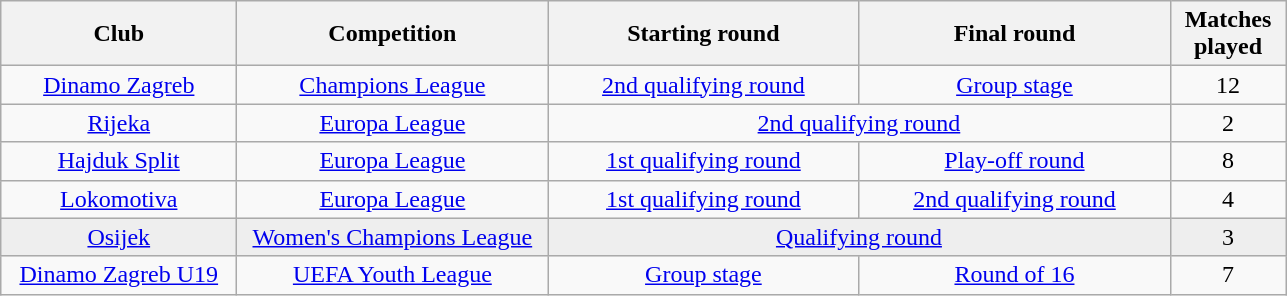<table class="wikitable" style="text-align: center">
<tr>
<th width=150>Club</th>
<th width=200>Competition</th>
<th width=200>Starting round</th>
<th width=200>Final round</th>
<th width=70>Matches played</th>
</tr>
<tr>
<td rowspan=1><a href='#'>Dinamo Zagreb</a></td>
<td><a href='#'>Champions League</a></td>
<td><a href='#'>2nd qualifying round</a></td>
<td><a href='#'>Group stage</a></td>
<td>12</td>
</tr>
<tr>
<td><a href='#'>Rijeka</a></td>
<td><a href='#'>Europa League</a></td>
<td colspan=2><a href='#'>2nd qualifying round</a></td>
<td>2</td>
</tr>
<tr>
<td><a href='#'>Hajduk Split</a></td>
<td><a href='#'>Europa League</a></td>
<td><a href='#'>1st qualifying round</a></td>
<td><a href='#'>Play-off round</a></td>
<td>8</td>
</tr>
<tr>
<td><a href='#'>Lokomotiva</a></td>
<td><a href='#'>Europa League</a></td>
<td><a href='#'>1st qualifying round</a></td>
<td><a href='#'>2nd qualifying round</a></td>
<td>4</td>
</tr>
<tr bgcolor=#EEEEEE>
<td><a href='#'>Osijek</a></td>
<td><a href='#'>Women's Champions League</a></td>
<td colspan=2><a href='#'>Qualifying round</a></td>
<td>3</td>
</tr>
<tr>
<td><a href='#'>Dinamo Zagreb U19</a></td>
<td><a href='#'>UEFA Youth League</a></td>
<td><a href='#'>Group stage</a></td>
<td><a href='#'>Round of 16</a></td>
<td>7</td>
</tr>
</table>
